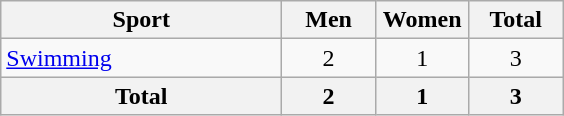<table class="wikitable sortable" style="text-align:center;">
<tr>
<th width=180>Sport</th>
<th width=55>Men</th>
<th width=55>Women</th>
<th width=55>Total</th>
</tr>
<tr>
<td align=left><a href='#'>Swimming</a></td>
<td>2</td>
<td>1</td>
<td>3</td>
</tr>
<tr>
<th>Total</th>
<th>2</th>
<th>1</th>
<th>3</th>
</tr>
</table>
